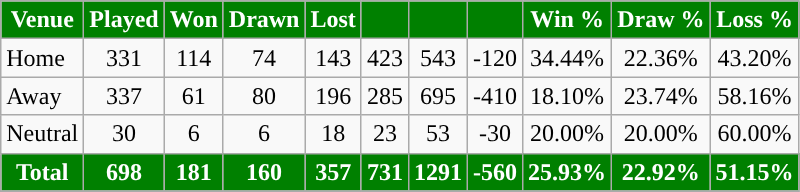<table class="wikitable sortable" style="text-align:center">
<tr>
<th style="background-color:#008000; color:white; ">Venue</th>
<th style="background-color:#008000; color:white; ">Played</th>
<th style="background-color:#008000; color:white; ">Won</th>
<th style="background-color:#008000; color:white; ">Drawn</th>
<th style="background-color:#008000; color:white; ">Lost</th>
<th style="background-color:#008000; color:white; "></th>
<th style="background-color:#008000; color:white; "></th>
<th style="background-color:#008000; color:white; "></th>
<th style="background-color:#008000; color:white; ">Win %</th>
<th style="background-color:#008000; color:white; ">Draw %</th>
<th style="background-color:#008000; color:white; ">Loss %</th>
</tr>
<tr>
<td style="text-align:left;">Home</td>
<td>331</td>
<td>114</td>
<td>74</td>
<td>143</td>
<td>423</td>
<td>543</td>
<td>-120</td>
<td>34.44%</td>
<td>22.36%</td>
<td>43.20%</td>
</tr>
<tr>
<td style="text-align:left;">Away</td>
<td>337</td>
<td>61</td>
<td>80</td>
<td>196</td>
<td>285</td>
<td>695</td>
<td>-410</td>
<td>18.10%</td>
<td>23.74%</td>
<td>58.16%</td>
</tr>
<tr>
<td style="text-align:left;">Neutral</td>
<td>30</td>
<td>6</td>
<td>6</td>
<td>18</td>
<td>23</td>
<td>53</td>
<td>-30</td>
<td>20.00%</td>
<td>20.00%</td>
<td>60.00%</td>
</tr>
<tr class="sortbottom">
<th style="background-color:#008000; color:white; "><strong>Total</strong></th>
<th style="background-color:#008000; color:white; "><strong>698</strong></th>
<th style="background-color:#008000; color:white; "><strong>181</strong></th>
<th style="background-color:#008000; color:white; "><strong>160</strong></th>
<th style="background-color:#008000; color:white; "><strong>357</strong></th>
<th style="background-color:#008000; color:white; "><strong>731</strong></th>
<th style="background-color:#008000; color:white; "><strong>1291</strong></th>
<th style="background-color:#008000; color:white; "><strong>-560</strong></th>
<th style="background-color:#008000; color:white; "><strong>25.93%</strong></th>
<th style="background-color:#008000; color:white; "><strong>22.92%</strong></th>
<th style="background-color:#008000; color:white; "><strong>51.15%</strong></th>
</tr>
<tr>
</tr>
</table>
